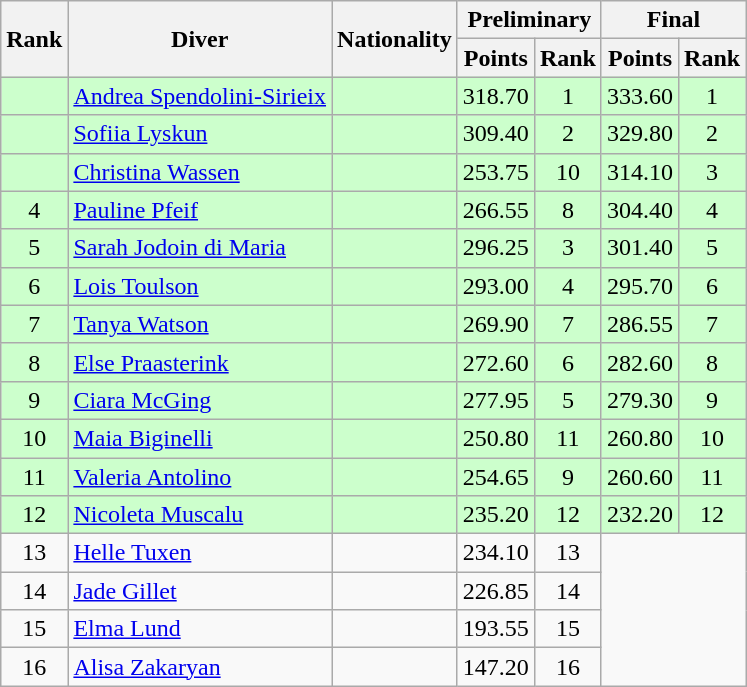<table class="wikitable sortable" style="text-align:center">
<tr>
<th rowspan=2>Rank</th>
<th rowspan=2>Diver</th>
<th rowspan=2>Nationality</th>
<th colspan=2>Preliminary</th>
<th colspan=2>Final</th>
</tr>
<tr>
<th>Points</th>
<th>Rank</th>
<th>Points</th>
<th>Rank</th>
</tr>
<tr bgcolor=ccffcc>
<td></td>
<td align=left><a href='#'>Andrea Spendolini-Sirieix</a></td>
<td align=left></td>
<td>318.70</td>
<td>1</td>
<td>333.60</td>
<td>1</td>
</tr>
<tr bgcolor=ccffcc>
<td></td>
<td align=left><a href='#'>Sofiia Lyskun</a></td>
<td align=left></td>
<td>309.40</td>
<td>2</td>
<td>329.80</td>
<td>2</td>
</tr>
<tr bgcolor=ccffcc>
<td></td>
<td align=left><a href='#'>Christina Wassen</a></td>
<td align=left></td>
<td>253.75</td>
<td>10</td>
<td>314.10</td>
<td>3</td>
</tr>
<tr bgcolor=ccffcc>
<td>4</td>
<td align=left><a href='#'>Pauline Pfeif</a></td>
<td align=left></td>
<td>266.55</td>
<td>8</td>
<td>304.40</td>
<td>4</td>
</tr>
<tr bgcolor=ccffcc>
<td>5</td>
<td align=left><a href='#'>Sarah Jodoin di Maria</a></td>
<td align=left></td>
<td>296.25</td>
<td>3</td>
<td>301.40</td>
<td>5</td>
</tr>
<tr bgcolor=ccffcc>
<td>6</td>
<td align=left><a href='#'>Lois Toulson</a></td>
<td align=left></td>
<td>293.00</td>
<td>4</td>
<td>295.70</td>
<td>6</td>
</tr>
<tr bgcolor=ccffcc>
<td>7</td>
<td align=left><a href='#'>Tanya Watson</a></td>
<td align=left></td>
<td>269.90</td>
<td>7</td>
<td>286.55</td>
<td>7</td>
</tr>
<tr bgcolor=ccffcc>
<td>8</td>
<td align=left><a href='#'>Else Praasterink</a></td>
<td align=left></td>
<td>272.60</td>
<td>6</td>
<td>282.60</td>
<td>8</td>
</tr>
<tr bgcolor=ccffcc>
<td>9</td>
<td align=left><a href='#'>Ciara McGing</a></td>
<td align=left></td>
<td>277.95</td>
<td>5</td>
<td>279.30</td>
<td>9</td>
</tr>
<tr bgcolor=ccffcc>
<td>10</td>
<td align=left><a href='#'>Maia Biginelli</a></td>
<td align=left></td>
<td>250.80</td>
<td>11</td>
<td>260.80</td>
<td>10</td>
</tr>
<tr bgcolor=ccffcc>
<td>11</td>
<td align=left><a href='#'>Valeria Antolino</a></td>
<td align=left></td>
<td>254.65</td>
<td>9</td>
<td>260.60</td>
<td>11</td>
</tr>
<tr bgcolor=ccffcc>
<td>12</td>
<td align=left><a href='#'>Nicoleta Muscalu</a></td>
<td align=left></td>
<td>235.20</td>
<td>12</td>
<td>232.20</td>
<td>12</td>
</tr>
<tr>
<td>13</td>
<td align=left><a href='#'>Helle Tuxen</a></td>
<td align=left></td>
<td>234.10</td>
<td>13</td>
<td colspan=2 rowspan=4></td>
</tr>
<tr>
<td>14</td>
<td align=left><a href='#'>Jade Gillet</a></td>
<td align=left></td>
<td>226.85</td>
<td>14</td>
</tr>
<tr>
<td>15</td>
<td align=left><a href='#'>Elma Lund</a></td>
<td align=left></td>
<td>193.55</td>
<td>15</td>
</tr>
<tr>
<td>16</td>
<td align=left><a href='#'>Alisa Zakaryan</a></td>
<td align=left></td>
<td>147.20</td>
<td>16</td>
</tr>
</table>
